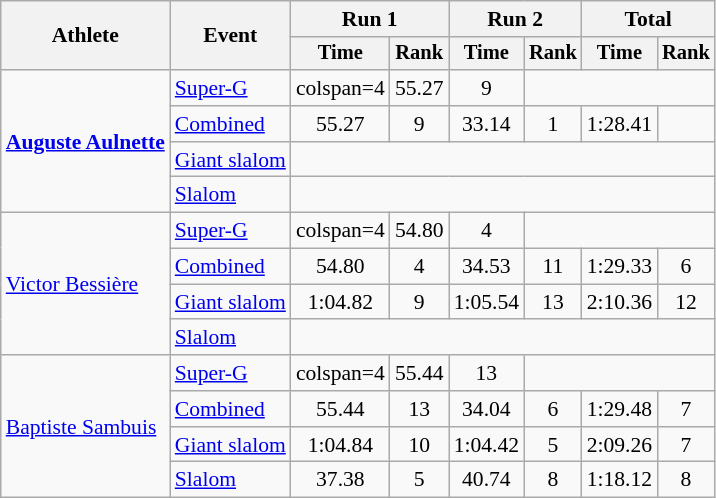<table class="wikitable" style="font-size:90%">
<tr>
<th rowspan=2>Athlete</th>
<th rowspan=2>Event</th>
<th colspan=2>Run 1</th>
<th colspan=2>Run 2</th>
<th colspan=2>Total</th>
</tr>
<tr style="font-size:95%">
<th>Time</th>
<th>Rank</th>
<th>Time</th>
<th>Rank</th>
<th>Time</th>
<th>Rank</th>
</tr>
<tr align=center>
<td align="left" rowspan="4"><strong><a href='#'>Auguste Aulnette</a></strong></td>
<td align="left"><a href='#'>Super-G</a></td>
<td>colspan=4</td>
<td>55.27</td>
<td>9</td>
</tr>
<tr align=center>
<td align="left"><a href='#'>Combined</a></td>
<td>55.27</td>
<td>9</td>
<td>33.14</td>
<td>1</td>
<td>1:28.41</td>
<td><strong></strong></td>
</tr>
<tr align=center>
<td align="left"><a href='#'>Giant slalom</a></td>
<td colspan=6></td>
</tr>
<tr align=center>
<td align="left"><a href='#'>Slalom</a></td>
<td colspan=6></td>
</tr>
<tr align=center>
<td align="left" rowspan="4"><a href='#'>Victor Bessière</a></td>
<td align="left"><a href='#'>Super-G</a></td>
<td>colspan=4</td>
<td>54.80</td>
<td>4</td>
</tr>
<tr align=center>
<td align="left"><a href='#'>Combined</a></td>
<td>54.80</td>
<td>4</td>
<td>34.53</td>
<td>11</td>
<td>1:29.33</td>
<td>6</td>
</tr>
<tr align=center>
<td align="left"><a href='#'>Giant slalom</a></td>
<td>1:04.82</td>
<td>9</td>
<td>1:05.54</td>
<td>13</td>
<td>2:10.36</td>
<td>12</td>
</tr>
<tr align=center>
<td align="left"><a href='#'>Slalom</a></td>
<td colspan=6></td>
</tr>
<tr align=center>
<td align="left" rowspan="4"><a href='#'>Baptiste Sambuis</a></td>
<td align="left"><a href='#'>Super-G</a></td>
<td>colspan=4</td>
<td>55.44</td>
<td>13</td>
</tr>
<tr align=center>
<td align="left"><a href='#'>Combined</a></td>
<td>55.44</td>
<td>13</td>
<td>34.04</td>
<td>6</td>
<td>1:29.48</td>
<td>7</td>
</tr>
<tr align=center>
<td align="left"><a href='#'>Giant slalom</a></td>
<td>1:04.84</td>
<td>10</td>
<td>1:04.42</td>
<td>5</td>
<td>2:09.26</td>
<td>7</td>
</tr>
<tr align=center>
<td align="left"><a href='#'>Slalom</a></td>
<td>37.38</td>
<td>5</td>
<td>40.74</td>
<td>8</td>
<td>1:18.12</td>
<td>8</td>
</tr>
</table>
